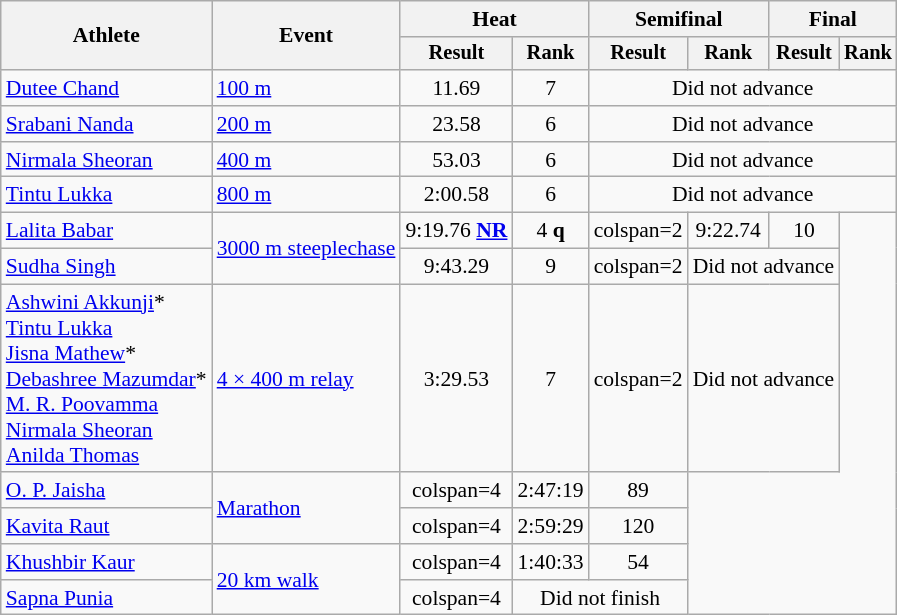<table class="wikitable" style="font-size:90%">
<tr>
<th rowspan=2>Athlete</th>
<th rowspan=2>Event</th>
<th colspan="2">Heat</th>
<th colspan="2">Semifinal</th>
<th colspan="2">Final</th>
</tr>
<tr style="font-size:95%">
<th>Result</th>
<th>Rank</th>
<th>Result</th>
<th>Rank</th>
<th>Result</th>
<th>Rank</th>
</tr>
<tr align=center>
<td align=left><a href='#'>Dutee Chand</a></td>
<td align=left><a href='#'>100 m</a></td>
<td>11.69</td>
<td>7</td>
<td colspan="4">Did not advance</td>
</tr>
<tr align="center">
<td align=left><a href='#'>Srabani Nanda</a></td>
<td align=left><a href='#'>200 m</a></td>
<td>23.58</td>
<td>6</td>
<td colspan="4">Did not advance</td>
</tr>
<tr align="center">
<td align=left><a href='#'>Nirmala Sheoran</a></td>
<td align=left><a href='#'>400 m</a></td>
<td>53.03</td>
<td>6</td>
<td colspan="4">Did not advance</td>
</tr>
<tr align=center>
<td align=left><a href='#'>Tintu Lukka</a></td>
<td align=left><a href='#'>800 m</a></td>
<td>2:00.58</td>
<td>6</td>
<td colspan="4">Did not advance</td>
</tr>
<tr align=center>
<td align=left><a href='#'>Lalita Babar</a></td>
<td align=left rowspan=2><a href='#'>3000 m steeplechase</a></td>
<td>9:19.76 <strong><a href='#'>NR</a></strong></td>
<td>4 <strong>q</strong></td>
<td>colspan=2 </td>
<td>9:22.74</td>
<td>10</td>
</tr>
<tr align=center>
<td align=left><a href='#'>Sudha Singh</a></td>
<td>9:43.29</td>
<td>9</td>
<td>colspan=2 </td>
<td colspan="2">Did not advance</td>
</tr>
<tr align="center">
<td align=left><a href='#'>Ashwini Akkunji</a>*<br><a href='#'>Tintu Lukka</a><br><a href='#'>Jisna Mathew</a>*<br><a href='#'>Debashree Mazumdar</a>*<br><a href='#'>M. R. Poovamma</a><br><a href='#'>Nirmala Sheoran</a><br><a href='#'>Anilda Thomas</a></td>
<td align=left><a href='#'>4 × 400 m relay</a></td>
<td>3:29.53</td>
<td>7</td>
<td>colspan=2 </td>
<td colspan="2">Did not advance</td>
</tr>
<tr align=center>
<td align=left><a href='#'>O. P. Jaisha</a></td>
<td align=left rowspan=2><a href='#'>Marathon</a></td>
<td>colspan=4 </td>
<td>2:47:19</td>
<td>89</td>
</tr>
<tr align=center>
<td align="left"><a href='#'>Kavita Raut</a></td>
<td>colspan=4 </td>
<td>2:59:29</td>
<td>120</td>
</tr>
<tr align=center>
<td align=left><a href='#'>Khushbir Kaur</a></td>
<td align=left rowspan=2><a href='#'>20 km walk</a></td>
<td>colspan=4 </td>
<td>1:40:33</td>
<td>54</td>
</tr>
<tr align="center">
<td align=left><a href='#'>Sapna Punia</a></td>
<td>colspan=4 </td>
<td colspan="2">Did not finish</td>
</tr>
</table>
